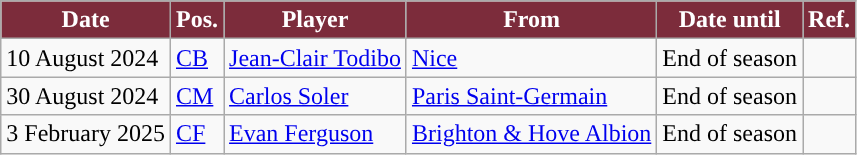<table class="wikitable plainrowheaders sortable">
<tr>
<th style="background:#7C2C3B; color:#FFFFFF; ">Date</th>
<th style="background:#7C2C3B; color:#FFFFFF; ">Pos.</th>
<th style="background:#7C2C3B; color:#FFFFFF; ">Player</th>
<th style="background:#7C2C3B; color:#FFFFFF; ">From</th>
<th style="background:#7C2C3B; color:#FFFFFF; ">Date until</th>
<th style="background:#7C2C3B; color:#FFFFFF; ">Ref.</th>
</tr>
<tr>
<td>10 August 2024</td>
<td><a href='#'>CB</a></td>
<td> <a href='#'>Jean-Clair Todibo</a></td>
<td> <a href='#'>Nice</a></td>
<td>End of season</td>
<td></td>
</tr>
<tr>
<td>30 August 2024</td>
<td><a href='#'>CM</a></td>
<td> <a href='#'>Carlos Soler</a></td>
<td> <a href='#'>Paris Saint-Germain</a></td>
<td>End of season</td>
<td></td>
</tr>
<tr>
<td>3 February 2025</td>
<td><a href='#'>CF</a></td>
<td> <a href='#'>Evan Ferguson</a></td>
<td> <a href='#'>Brighton & Hove Albion</a></td>
<td>End of season</td>
<td></td>
</tr>
</table>
